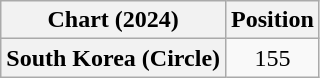<table class="wikitable plainrowheaders" style="text-align:center">
<tr>
<th scope="col">Chart (2024)</th>
<th scope="col">Position</th>
</tr>
<tr>
<th scope="row">South Korea (Circle)</th>
<td>155</td>
</tr>
</table>
